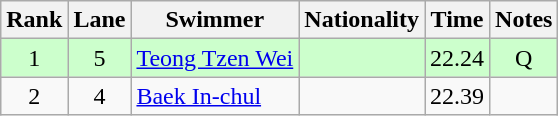<table class="wikitable sortable" style="text-align:center">
<tr>
<th>Rank</th>
<th>Lane</th>
<th>Swimmer</th>
<th>Nationality</th>
<th>Time</th>
<th>Notes</th>
</tr>
<tr bgcolor=ccffcc>
<td>1</td>
<td>5</td>
<td align=left><a href='#'>Teong Tzen Wei</a></td>
<td align=left></td>
<td>22.24</td>
<td>Q</td>
</tr>
<tr>
<td>2</td>
<td>4</td>
<td align=left><a href='#'>Baek In-chul</a></td>
<td align=left></td>
<td>22.39</td>
<td></td>
</tr>
</table>
